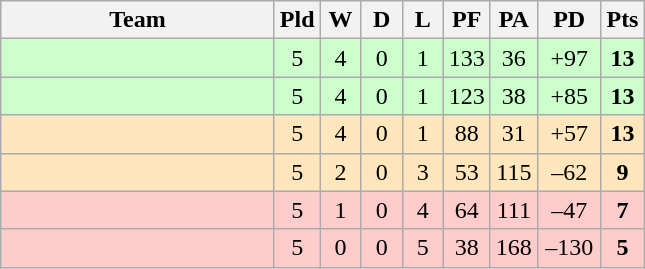<table class="wikitable" style="text-align:center;">
<tr>
<th width=175>Team</th>
<th width=20 abbr="Played">Pld</th>
<th width=20 abbr="Won">W</th>
<th width=20 abbr="Drawn">D</th>
<th width=20 abbr="Lost">L</th>
<th width=20 abbr="Points for">PF</th>
<th width=20 abbr="Points against">PA</th>
<th width=35 abbr="Points difference">PD</th>
<th width=20 abbr="Points">Pts</th>
</tr>
<tr style="background:#ccffcc">
<td align=left></td>
<td>5</td>
<td>4</td>
<td>0</td>
<td>1</td>
<td>133</td>
<td>36</td>
<td>+97</td>
<td><strong>13</strong></td>
</tr>
<tr style="background:#ccffcc">
<td align=left></td>
<td>5</td>
<td>4</td>
<td>0</td>
<td>1</td>
<td>123</td>
<td>38</td>
<td>+85</td>
<td><strong>13</strong></td>
</tr>
<tr style="background:#ffe6bd">
<td align=left></td>
<td>5</td>
<td>4</td>
<td>0</td>
<td>1</td>
<td>88</td>
<td>31</td>
<td>+57</td>
<td><strong>13</strong></td>
</tr>
<tr style="background:#ffe6bd">
<td align=left></td>
<td>5</td>
<td>2</td>
<td>0</td>
<td>3</td>
<td>53</td>
<td>115</td>
<td>–62</td>
<td><strong>9</strong></td>
</tr>
<tr style="background:#fcc">
<td align=left></td>
<td>5</td>
<td>1</td>
<td>0</td>
<td>4</td>
<td>64</td>
<td>111</td>
<td>–47</td>
<td><strong>7</strong></td>
</tr>
<tr style="background:#fcc">
<td align=left></td>
<td>5</td>
<td>0</td>
<td>0</td>
<td>5</td>
<td>38</td>
<td>168</td>
<td>–130</td>
<td><strong>5</strong></td>
</tr>
</table>
